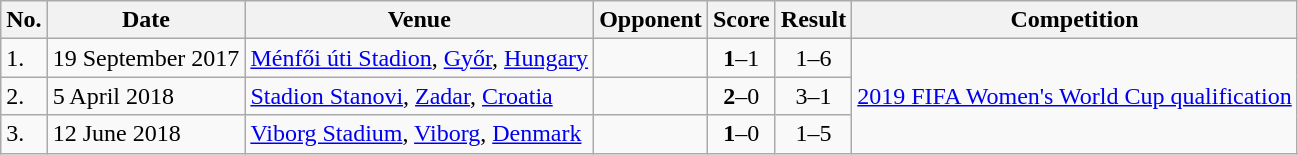<table class="wikitable">
<tr>
<th>No.</th>
<th>Date</th>
<th>Venue</th>
<th>Opponent</th>
<th>Score</th>
<th>Result</th>
<th>Competition</th>
</tr>
<tr>
<td>1.</td>
<td>19 September 2017</td>
<td><a href='#'>Ménfői úti Stadion</a>, <a href='#'>Győr</a>, <a href='#'>Hungary</a></td>
<td></td>
<td align=center><strong>1</strong>–1</td>
<td align=center>1–6</td>
<td rowspan=3><a href='#'>2019 FIFA Women's World Cup qualification</a></td>
</tr>
<tr>
<td>2.</td>
<td>5 April 2018</td>
<td><a href='#'>Stadion Stanovi</a>, <a href='#'>Zadar</a>, <a href='#'>Croatia</a></td>
<td></td>
<td align=center><strong>2</strong>–0</td>
<td align=center>3–1</td>
</tr>
<tr>
<td>3.</td>
<td>12 June 2018</td>
<td><a href='#'>Viborg Stadium</a>, <a href='#'>Viborg</a>, <a href='#'>Denmark</a></td>
<td></td>
<td align=center><strong>1</strong>–0</td>
<td align=center>1–5</td>
</tr>
</table>
